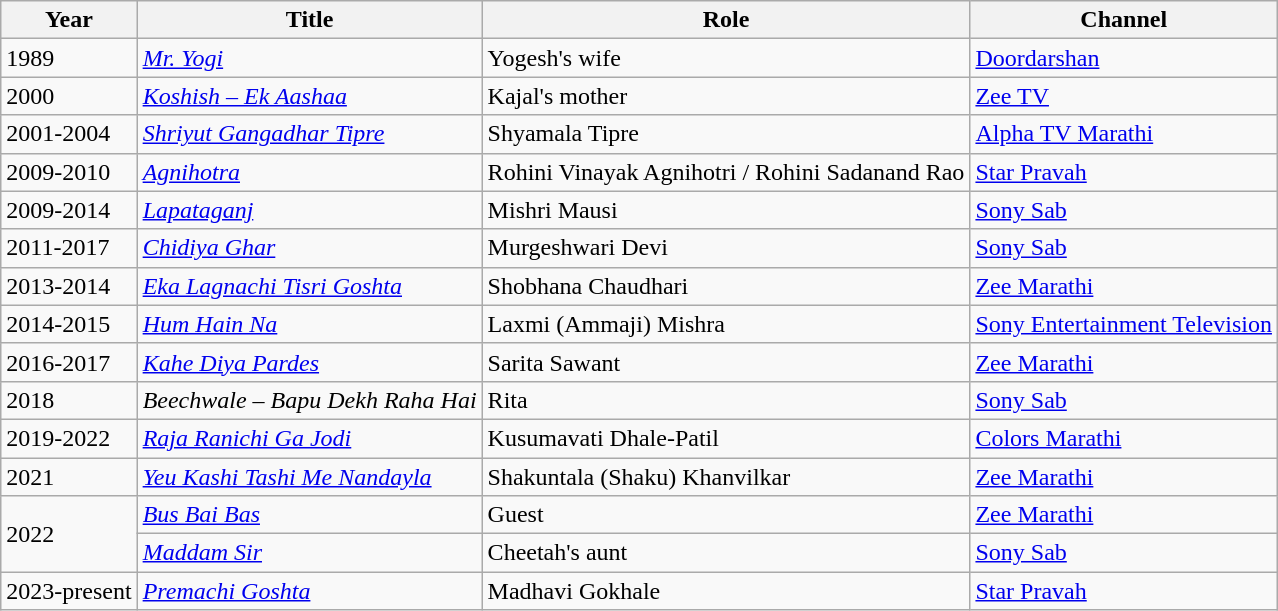<table class="wikitable sortable">
<tr>
<th>Year</th>
<th>Title</th>
<th>Role</th>
<th>Channel</th>
</tr>
<tr>
<td>1989</td>
<td><em><a href='#'>Mr. Yogi</a></em></td>
<td>Yogesh's wife</td>
<td><a href='#'>Doordarshan</a></td>
</tr>
<tr>
<td>2000</td>
<td><em><a href='#'>Koshish – Ek Aashaa</a></em></td>
<td>Kajal's mother</td>
<td><a href='#'>Zee TV</a></td>
</tr>
<tr>
<td>2001-2004</td>
<td><em><a href='#'>Shriyut Gangadhar Tipre</a></em></td>
<td>Shyamala Tipre</td>
<td><a href='#'>Alpha TV Marathi</a></td>
</tr>
<tr>
<td>2009-2010</td>
<td><em><a href='#'>Agnihotra</a></em></td>
<td>Rohini Vinayak Agnihotri / Rohini Sadanand Rao</td>
<td><a href='#'>Star Pravah</a></td>
</tr>
<tr>
<td>2009-2014</td>
<td><em><a href='#'>Lapataganj</a></em></td>
<td>Mishri Mausi</td>
<td><a href='#'>Sony Sab</a></td>
</tr>
<tr>
<td>2011-2017</td>
<td><em><a href='#'>Chidiya Ghar</a></em></td>
<td>Murgeshwari Devi</td>
<td><a href='#'>Sony Sab</a></td>
</tr>
<tr>
<td>2013-2014</td>
<td><em><a href='#'>Eka Lagnachi Tisri Goshta</a></em></td>
<td>Shobhana Chaudhari</td>
<td><a href='#'>Zee Marathi</a></td>
</tr>
<tr>
<td>2014-2015</td>
<td><em><a href='#'>Hum Hain Na</a></em></td>
<td>Laxmi (Ammaji) Mishra</td>
<td><a href='#'>Sony Entertainment Television</a></td>
</tr>
<tr>
<td>2016-2017</td>
<td><em><a href='#'>Kahe Diya Pardes</a></em></td>
<td>Sarita Sawant</td>
<td><a href='#'>Zee Marathi</a></td>
</tr>
<tr>
<td>2018</td>
<td><em>Beechwale – Bapu Dekh Raha Hai</em></td>
<td>Rita</td>
<td><a href='#'>Sony Sab</a></td>
</tr>
<tr>
<td>2019-2022</td>
<td><em><a href='#'>Raja Ranichi Ga Jodi</a></em></td>
<td>Kusumavati Dhale-Patil</td>
<td><a href='#'>Colors Marathi</a></td>
</tr>
<tr>
<td>2021</td>
<td><em><a href='#'>Yeu Kashi Tashi Me Nandayla</a></em></td>
<td>Shakuntala (Shaku) Khanvilkar</td>
<td><a href='#'>Zee Marathi</a></td>
</tr>
<tr>
<td rowspan="2">2022</td>
<td><em><a href='#'>Bus Bai Bas</a></em></td>
<td>Guest</td>
<td><a href='#'>Zee Marathi</a></td>
</tr>
<tr>
<td><em><a href='#'>Maddam Sir</a></em></td>
<td>Cheetah's aunt</td>
<td><a href='#'>Sony Sab</a></td>
</tr>
<tr>
<td>2023-present</td>
<td><em><a href='#'>Premachi Goshta</a></em></td>
<td>Madhavi Gokhale</td>
<td><a href='#'>Star Pravah</a></td>
</tr>
</table>
